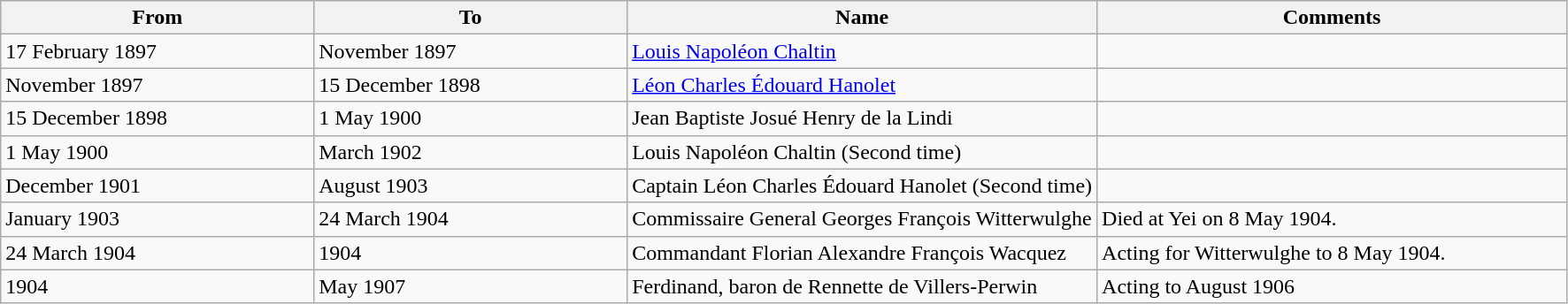<table class="wikitable">
<tr>
<th>From</th>
<th>To</th>
<th style="width: 30%;">Name</th>
<th style="width: 30%;">Comments</th>
</tr>
<tr>
<td>17 February 1897</td>
<td>November 1897</td>
<td><a href='#'>Louis Napoléon Chaltin</a></td>
<td></td>
</tr>
<tr>
<td>November 1897</td>
<td>15 December 1898</td>
<td><a href='#'>Léon Charles Édouard Hanolet</a></td>
<td></td>
</tr>
<tr>
<td>15 December 1898</td>
<td>1 May 1900</td>
<td>Jean Baptiste Josué Henry de la Lindi</td>
<td></td>
</tr>
<tr>
<td>1 May 1900</td>
<td>March 1902</td>
<td>Louis Napoléon Chaltin (Second time)</td>
<td></td>
</tr>
<tr>
<td>December 1901</td>
<td>August 1903</td>
<td>Captain Léon Charles Édouard Hanolet (Second time)</td>
<td></td>
</tr>
<tr>
<td>January 1903</td>
<td>24 March 1904</td>
<td>Commissaire General Georges François Witterwulghe</td>
<td>Died at Yei on 8 May 1904.</td>
</tr>
<tr>
<td>24 March 1904</td>
<td>1904</td>
<td>Commandant Florian Alexandre François Wacquez</td>
<td>Acting for Witterwulghe to 8 May 1904.</td>
</tr>
<tr>
<td>1904</td>
<td>May 1907</td>
<td>Ferdinand, baron de Rennette de Villers-Perwin</td>
<td>Acting to August 1906</td>
</tr>
</table>
